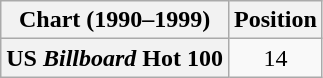<table class="wikitable plainrowheaders">
<tr>
<th>Chart (1990–1999)</th>
<th>Position</th>
</tr>
<tr>
<th scope="row">US <em>Billboard</em> Hot 100</th>
<td align="center">14</td>
</tr>
</table>
